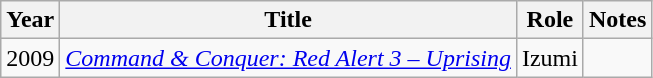<table class="wikitable sortable">
<tr>
<th>Year</th>
<th>Title</th>
<th>Role</th>
<th>Notes</th>
</tr>
<tr>
<td>2009</td>
<td><em><a href='#'>Command & Conquer: Red Alert 3 – Uprising</a></em></td>
<td>Izumi</td>
<td></td>
</tr>
</table>
